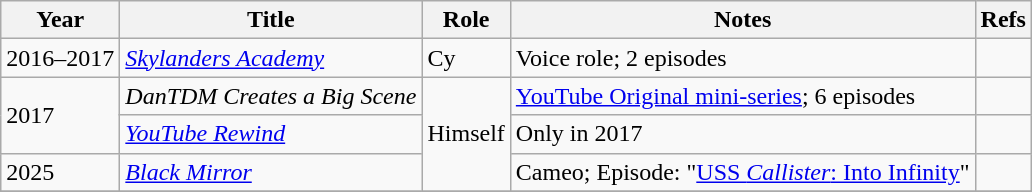<table class="wikitable sortable plainrowheaders">
<tr>
<th scope="col">Year</th>
<th scope="col">Title</th>
<th scope="col">Role</th>
<th scope="col" class="unsortable">Notes</th>
<th scope="col" class="unsortable">Refs</th>
</tr>
<tr>
<td>2016–2017</td>
<td><em><a href='#'>Skylanders Academy</a></em></td>
<td>Cy</td>
<td>Voice role; 2 episodes</td>
<td></td>
</tr>
<tr>
<td rowspan=2>2017</td>
<td><em>DanTDM Creates a Big Scene</em></td>
<td rowspan="3">Himself</td>
<td><a href='#'>YouTube Original mini-series</a>; 6 episodes</td>
<td></td>
</tr>
<tr>
<td><em><a href='#'>YouTube Rewind</a></em></td>
<td>Only in 2017</td>
<td></td>
</tr>
<tr>
<td>2025</td>
<td><a href='#'><em>Black Mirror</em></a></td>
<td>Cameo; Episode: "<a href='#'>USS <em>Callister</em>: Into Infinity</a>"</td>
<td></td>
</tr>
<tr>
</tr>
</table>
